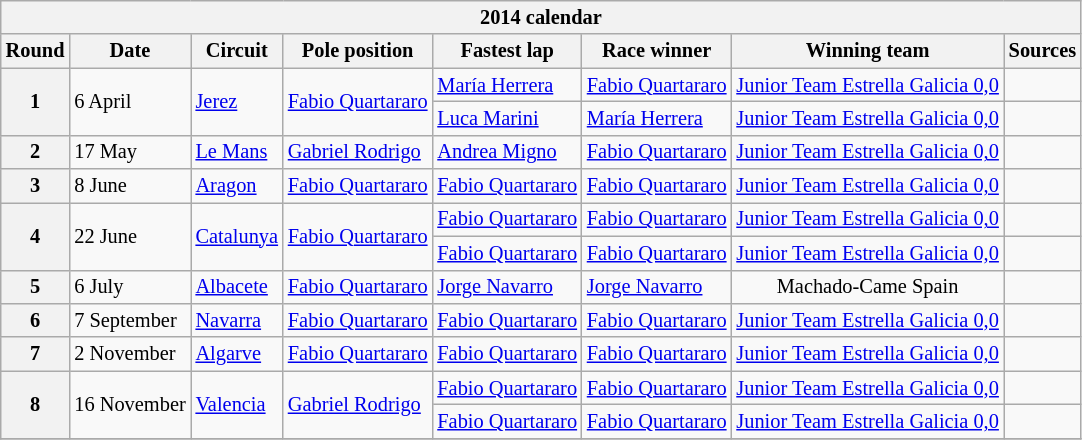<table class="wikitable" style="font-size: 85%">
<tr>
<th colspan=8>2014 calendar</th>
</tr>
<tr>
<th>Round</th>
<th>Date</th>
<th>Circuit</th>
<th>Pole position</th>
<th>Fastest lap</th>
<th>Race winner</th>
<th>Winning team</th>
<th>Sources</th>
</tr>
<tr>
<th rowspan=2>1</th>
<td rowspan=2>6 April</td>
<td rowspan=2> <a href='#'>Jerez</a></td>
<td rowspan=2> <a href='#'>Fabio Quartararo</a></td>
<td> <a href='#'>María Herrera</a></td>
<td> <a href='#'>Fabio Quartararo</a></td>
<td><a href='#'>Junior Team Estrella Galicia 0,0</a></td>
<td></td>
</tr>
<tr>
<td> <a href='#'>Luca Marini</a></td>
<td> <a href='#'>María Herrera</a></td>
<td><a href='#'>Junior Team Estrella Galicia 0,0</a></td>
<td></td>
</tr>
<tr>
<th>2</th>
<td>17 May</td>
<td> <a href='#'>Le Mans</a></td>
<td> <a href='#'>Gabriel Rodrigo</a></td>
<td> <a href='#'>Andrea Migno</a></td>
<td> <a href='#'>Fabio Quartararo</a></td>
<td align=center><a href='#'>Junior Team Estrella Galicia 0,0</a></td>
<td></td>
</tr>
<tr>
<th>3</th>
<td>8 June</td>
<td> <a href='#'>Aragon</a></td>
<td> <a href='#'>Fabio Quartararo</a></td>
<td> <a href='#'>Fabio Quartararo</a></td>
<td> <a href='#'>Fabio Quartararo</a></td>
<td align=center><a href='#'>Junior Team Estrella Galicia 0,0</a></td>
<td></td>
</tr>
<tr>
<th rowspan=2>4</th>
<td rowspan=2>22 June</td>
<td rowspan=2> <a href='#'>Catalunya</a></td>
<td rowspan=2> <a href='#'>Fabio Quartararo</a></td>
<td> <a href='#'>Fabio Quartararo</a></td>
<td> <a href='#'>Fabio Quartararo</a></td>
<td><a href='#'>Junior Team Estrella Galicia 0,0</a></td>
<td></td>
</tr>
<tr>
<td> <a href='#'>Fabio Quartararo</a></td>
<td> <a href='#'>Fabio Quartararo</a></td>
<td><a href='#'>Junior Team Estrella Galicia 0,0</a></td>
<td></td>
</tr>
<tr>
<th>5</th>
<td>6 July</td>
<td> <a href='#'>Albacete</a></td>
<td> <a href='#'>Fabio Quartararo</a></td>
<td> <a href='#'>Jorge Navarro</a></td>
<td> <a href='#'>Jorge Navarro</a></td>
<td align=center>Machado-Came Spain</td>
<td></td>
</tr>
<tr>
<th>6</th>
<td>7 September</td>
<td> <a href='#'>Navarra</a></td>
<td> <a href='#'>Fabio Quartararo</a></td>
<td> <a href='#'>Fabio Quartararo</a></td>
<td> <a href='#'>Fabio Quartararo</a></td>
<td align=center><a href='#'>Junior Team Estrella Galicia 0,0</a></td>
<td></td>
</tr>
<tr>
<th>7</th>
<td>2 November</td>
<td> <a href='#'>Algarve</a></td>
<td> <a href='#'>Fabio Quartararo</a></td>
<td> <a href='#'>Fabio Quartararo</a></td>
<td> <a href='#'>Fabio Quartararo</a></td>
<td align=center><a href='#'>Junior Team Estrella Galicia 0,0</a></td>
<td></td>
</tr>
<tr>
<th rowspan=2>8</th>
<td rowspan=2>16 November</td>
<td rowspan=2> <a href='#'>Valencia</a></td>
<td rowspan=2> <a href='#'>Gabriel Rodrigo</a></td>
<td> <a href='#'>Fabio Quartararo</a></td>
<td> <a href='#'>Fabio Quartararo</a></td>
<td><a href='#'>Junior Team Estrella Galicia 0,0</a></td>
<td></td>
</tr>
<tr>
<td> <a href='#'>Fabio Quartararo</a></td>
<td> <a href='#'>Fabio Quartararo</a></td>
<td><a href='#'>Junior Team Estrella Galicia 0,0</a></td>
<td></td>
</tr>
<tr>
</tr>
</table>
